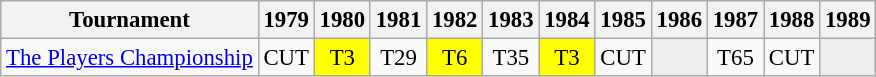<table class="wikitable" style="font-size:95%;text-align:center;">
<tr>
<th>Tournament</th>
<th>1979</th>
<th>1980</th>
<th>1981</th>
<th>1982</th>
<th>1983</th>
<th>1984</th>
<th>1985</th>
<th>1986</th>
<th>1987</th>
<th>1988</th>
<th>1989</th>
</tr>
<tr>
<td align=left><a href='#'>The Players Championship</a></td>
<td>CUT</td>
<td style="background:yellow;">T3</td>
<td>T29</td>
<td style="background:yellow;">T6</td>
<td>T35</td>
<td style="background:yellow;">T3</td>
<td>CUT</td>
<td style="background:#eeeeee;"></td>
<td>T65</td>
<td>CUT</td>
<td style="background:#eeeeee;"></td>
</tr>
</table>
